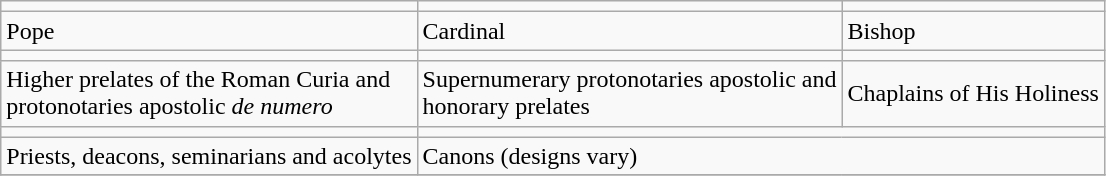<table class="wikitable">
<tr>
<td></td>
<td></td>
<td></td>
</tr>
<tr>
<td>Pope</td>
<td>Cardinal</td>
<td>Bishop</td>
</tr>
<tr>
<td></td>
<td></td>
<td></td>
</tr>
<tr>
<td>Higher prelates of the Roman Curia and<br>protonotaries apostolic <em>de numero</em></td>
<td>Supernumerary protonotaries apostolic and<br>honorary prelates</td>
<td>Chaplains of His Holiness</td>
</tr>
<tr>
<td></td>
<td colspan="2"></td>
</tr>
<tr>
<td>Priests, deacons, seminarians and acolytes</td>
<td colspan="2">Canons (designs vary)</td>
</tr>
<tr>
</tr>
</table>
